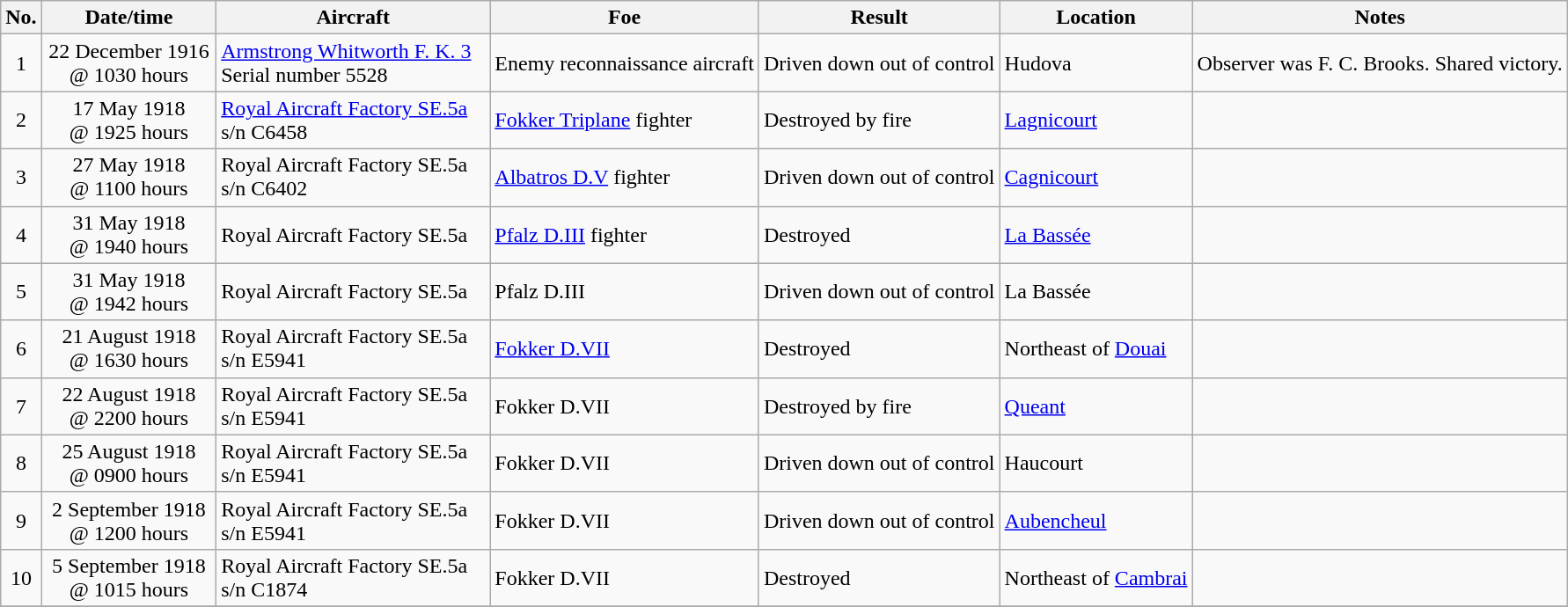<table class="wikitable">
<tr>
<th>No.</th>
<th width="125">Date/time</th>
<th width="200">Aircraft</th>
<th>Foe</th>
<th>Result</th>
<th>Location</th>
<th>Notes</th>
</tr>
<tr>
<td align="center">1</td>
<td align="center">22 December 1916<br>@ 1030 hours</td>
<td><a href='#'>Armstrong Whitworth F. K. 3</a><br>Serial number 5528</td>
<td>Enemy reconnaissance aircraft</td>
<td>Driven down out of control</td>
<td>Hudova</td>
<td>Observer was F. C. Brooks. Shared victory.</td>
</tr>
<tr>
<td align="center">2</td>
<td align="center">17 May 1918<br>@ 1925 hours</td>
<td><a href='#'>Royal Aircraft Factory SE.5a</a><br>s/n C6458</td>
<td><a href='#'>Fokker Triplane</a> fighter</td>
<td>Destroyed by fire</td>
<td><a href='#'>Lagnicourt</a></td>
<td></td>
</tr>
<tr>
<td align="center">3</td>
<td align="center">27 May 1918<br>@ 1100 hours</td>
<td>Royal Aircraft Factory SE.5a<br>s/n C6402</td>
<td><a href='#'>Albatros D.V</a> fighter</td>
<td>Driven down out of control</td>
<td><a href='#'>Cagnicourt</a></td>
<td></td>
</tr>
<tr>
<td align="center">4</td>
<td align="center">31 May 1918<br>@ 1940 hours</td>
<td>Royal Aircraft Factory SE.5a</td>
<td><a href='#'>Pfalz D.III</a> fighter</td>
<td>Destroyed</td>
<td><a href='#'>La Bassée</a></td>
<td></td>
</tr>
<tr>
<td align="center">5</td>
<td align="center">31 May 1918<br>@ 1942 hours</td>
<td>Royal Aircraft Factory SE.5a</td>
<td>Pfalz D.III</td>
<td>Driven down out of control</td>
<td>La Bassée</td>
<td></td>
</tr>
<tr>
<td align="center">6</td>
<td align="center">21 August 1918<br>@ 1630 hours</td>
<td>Royal Aircraft Factory SE.5a<br>s/n E5941</td>
<td><a href='#'>Fokker D.VII</a></td>
<td>Destroyed</td>
<td>Northeast of <a href='#'>Douai</a></td>
<td></td>
</tr>
<tr>
<td align="center">7</td>
<td align="center">22 August 1918<br>@ 2200 hours</td>
<td>Royal Aircraft Factory SE.5a<br>s/n E5941</td>
<td>Fokker D.VII</td>
<td>Destroyed by fire</td>
<td><a href='#'>Queant</a></td>
<td></td>
</tr>
<tr>
<td align="center">8</td>
<td align="center">25 August 1918<br>@ 0900 hours</td>
<td>Royal Aircraft Factory SE.5a<br>s/n E5941</td>
<td>Fokker D.VII</td>
<td>Driven down out of control</td>
<td>Haucourt</td>
<td></td>
</tr>
<tr>
<td align="center">9</td>
<td align="center">2 September 1918<br>@ 1200 hours</td>
<td>Royal Aircraft Factory SE.5a<br>s/n E5941</td>
<td>Fokker D.VII</td>
<td>Driven down out of control</td>
<td><a href='#'>Aubencheul</a></td>
<td></td>
</tr>
<tr>
<td align="center">10</td>
<td align="center">5 September 1918<br>@ 1015 hours</td>
<td>Royal Aircraft Factory SE.5a<br>s/n C1874</td>
<td>Fokker D.VII</td>
<td>Destroyed</td>
<td>Northeast of <a href='#'>Cambrai</a></td>
<td></td>
</tr>
<tr>
</tr>
</table>
